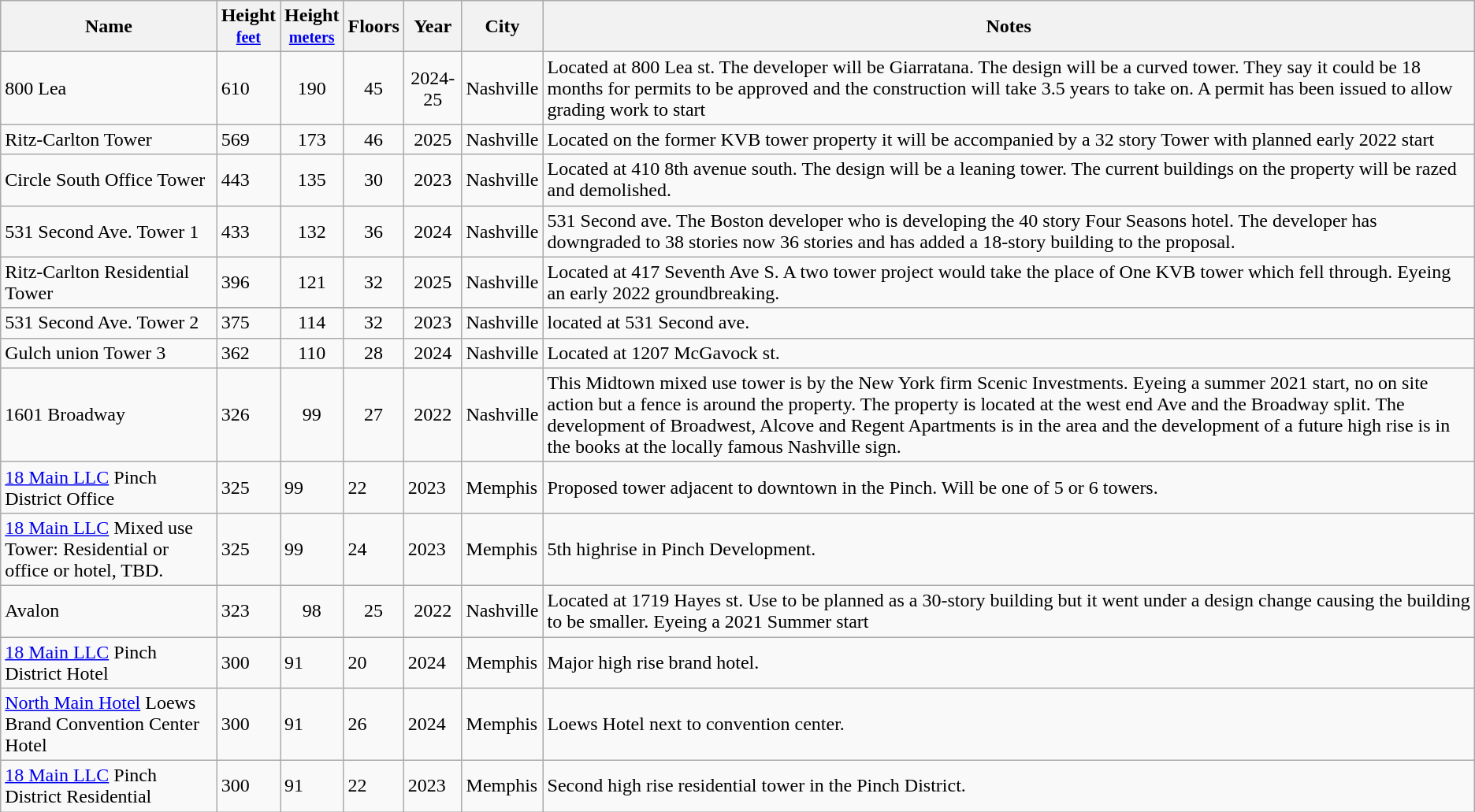<table class="wikitable sortable">
<tr>
<th>Name</th>
<th>Height<br><small><a href='#'>feet</a></small></th>
<th>Height<br><small><a href='#'>meters</a></small></th>
<th>Floors</th>
<th>Year</th>
<th>City</th>
<th class="unsortable">Notes</th>
</tr>
<tr>
<td>800 Lea</td>
<td>610</td>
<td data-sort-value="7002185928000000000" style="text-align:center;">190</td>
<td align="center">45</td>
<td align="center">2024-25</td>
<td>Nashville</td>
<td>Located at 800 Lea st. The developer will be Giarratana. The design will be a curved tower. They say it could be 18 months for permits to be approved and the construction will take 3.5 years to take on. A permit has been issued to allow grading work to start</td>
</tr>
<tr>
<td>Ritz-Carlton Tower</td>
<td>569</td>
<td data-sort-value="7002173431200000000" style="text-align:center;">173</td>
<td align="center">46</td>
<td align="center">2025</td>
<td>Nashville</td>
<td>Located on the former KVB tower property it will be accompanied by a 32 story Tower with planned early 2022 start</td>
</tr>
<tr>
<td>Circle South Office Tower</td>
<td>443</td>
<td data-sort-value="7002135026400000000" style="text-align:center;">135</td>
<td align="center">30</td>
<td align="center">2023</td>
<td>Nashville</td>
<td>Located at 410 8th avenue south. The design will be a leaning tower. The current buildings on the property will be razed and demolished.</td>
</tr>
<tr>
<td>531 Second Ave. Tower 1</td>
<td>433</td>
<td data-sort-value="7002131978400000000" style="text-align:center;">132</td>
<td align="center">36</td>
<td align="center">2024</td>
<td>Nashville</td>
<td>531 Second ave. The Boston developer who is developing the 40 story Four Seasons hotel. The developer has downgraded to 38 stories now 36 stories and has added a 18-story building to the proposal.</td>
</tr>
<tr>
<td>Ritz-Carlton Residential Tower</td>
<td>396</td>
<td data-sort-value="7002120700800000000" style="text-align:center;">121</td>
<td align="center">32</td>
<td align="center">2025</td>
<td>Nashville</td>
<td>Located at 417 Seventh Ave S. A two tower project would take the place of One KVB tower which fell through. Eyeing an early 2022 groundbreaking.</td>
</tr>
<tr>
<td>531 Second Ave. Tower 2</td>
<td>375</td>
<td data-sort-value="7002114300000000000" style="text-align:center;">114</td>
<td align="center">32</td>
<td align="center">2023</td>
<td>Nashville</td>
<td>located at 531 Second ave.</td>
</tr>
<tr>
<td>Gulch union Tower 3</td>
<td>362</td>
<td data-sort-value="7002110337600000000" style="text-align:center;">110</td>
<td align="center">28</td>
<td align="center">2024</td>
<td>Nashville</td>
<td>Located at 1207 McGavock st.</td>
</tr>
<tr>
<td>1601 Broadway</td>
<td>326</td>
<td data-sort-value="7001993648000000000" style="text-align:center;">99</td>
<td align="center">27</td>
<td align="center">2022</td>
<td>Nashville</td>
<td>This Midtown mixed use tower is  by the New York firm Scenic Investments. Eyeing a summer 2021 start, no on site action but a fence is around the property. The property is located at the west end Ave and the Broadway split. The development of Broadwest, Alcove and Regent Apartments is in the area and the development of a future high rise is in the books at the locally famous Nashville sign.</td>
</tr>
<tr>
<td><a href='#'>18 Main LLC</a> Pinch District Office</td>
<td>325</td>
<td>99</td>
<td>22</td>
<td>2023</td>
<td>Memphis</td>
<td>Proposed tower adjacent to downtown in the Pinch. Will be one of 5 or 6 towers.</td>
</tr>
<tr>
<td><a href='#'>18 Main LLC</a> Mixed use Tower: Residential or office or hotel, TBD.</td>
<td>325</td>
<td>99</td>
<td>24</td>
<td>2023</td>
<td>Memphis</td>
<td>5th highrise in Pinch Development.</td>
</tr>
<tr>
<td>Avalon</td>
<td>323</td>
<td data-sort-value="7001984504000000000" style="text-align:center;">98</td>
<td align="center">25</td>
<td align="center">2022</td>
<td>Nashville</td>
<td>Located at 1719 Hayes st. Use to be planned as a 30-story building but it went under a design change causing the building to be smaller. Eyeing a 2021 Summer start</td>
</tr>
<tr>
<td><a href='#'>18 Main LLC</a> Pinch District Hotel</td>
<td>300</td>
<td>91</td>
<td>20</td>
<td>2024</td>
<td>Memphis</td>
<td>Major high rise brand hotel.</td>
</tr>
<tr>
<td><a href='#'>North Main Hotel</a> Loews Brand Convention Center Hotel</td>
<td>300</td>
<td>91</td>
<td>26</td>
<td>2024</td>
<td>Memphis</td>
<td>Loews Hotel next to convention center.</td>
</tr>
<tr>
<td><a href='#'>18 Main LLC</a> Pinch District Residential</td>
<td>300</td>
<td>91</td>
<td>22</td>
<td>2023</td>
<td>Memphis</td>
<td>Second high rise residential tower in the Pinch District.</td>
</tr>
</table>
